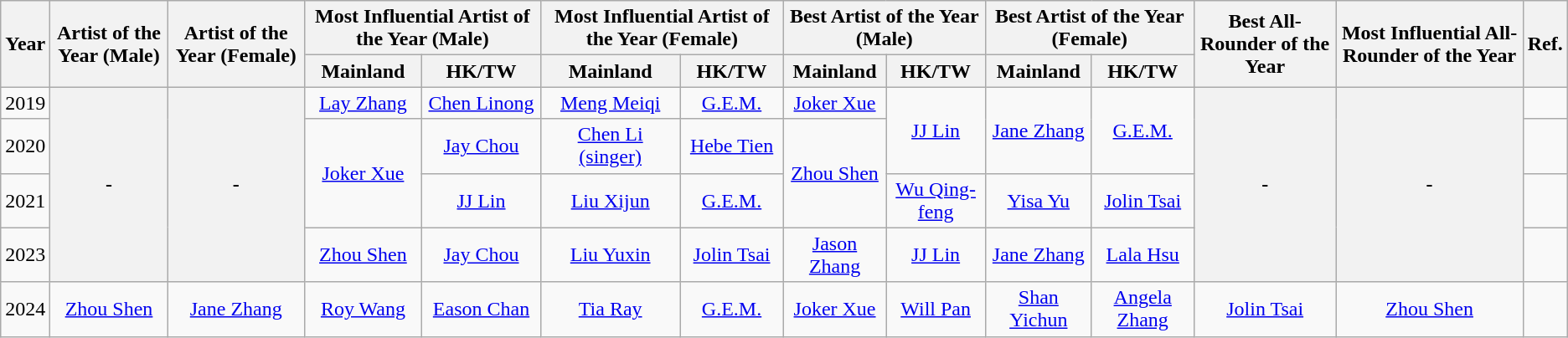<table class="wikitable" style="text-align:center">
<tr>
<th rowspan="2">Year</th>
<th rowspan="2">Artist of the Year (Male)</th>
<th rowspan="2">Artist of the Year (Female)</th>
<th colspan="2">Most Influential Artist of the Year (Male)</th>
<th colspan="2">Most Influential Artist of the Year (Female)</th>
<th colspan="2">Best Artist of the Year (Male)</th>
<th colspan="2">Best Artist of the Year (Female)</th>
<th rowspan="2">Best All-Rounder of the Year</th>
<th rowspan="2">Most Influential All-Rounder of the Year</th>
<th rowspan="2">Ref.</th>
</tr>
<tr>
<th>Mainland</th>
<th>HK/TW</th>
<th>Mainland</th>
<th>HK/TW</th>
<th>Mainland</th>
<th>HK/TW</th>
<th>Mainland</th>
<th>HK/TW</th>
</tr>
<tr>
<td>2019</td>
<th rowspan="4">-</th>
<th rowspan="4">-</th>
<td><a href='#'>Lay Zhang</a></td>
<td><a href='#'>Chen Linong</a></td>
<td><a href='#'>Meng Meiqi</a></td>
<td><a href='#'>G.E.M.</a></td>
<td><a href='#'>Joker Xue</a></td>
<td rowspan="2"><a href='#'>JJ Lin</a></td>
<td rowspan="2"><a href='#'>Jane Zhang</a></td>
<td rowspan="2"><a href='#'>G.E.M.</a></td>
<th rowspan="4">-</th>
<th rowspan="4">-</th>
<td></td>
</tr>
<tr>
<td>2020</td>
<td rowspan="2"><a href='#'>Joker Xue</a></td>
<td><a href='#'>Jay Chou</a></td>
<td><a href='#'>Chen Li (singer)</a></td>
<td><a href='#'>Hebe Tien</a></td>
<td rowspan="2"><a href='#'>Zhou Shen</a></td>
<td></td>
</tr>
<tr>
<td>2021</td>
<td><a href='#'>JJ Lin</a></td>
<td><a href='#'>Liu Xijun</a></td>
<td><a href='#'>G.E.M.</a></td>
<td><a href='#'>Wu Qing-feng</a></td>
<td><a href='#'>Yisa Yu</a></td>
<td><a href='#'>Jolin Tsai</a></td>
<td></td>
</tr>
<tr>
<td>2023</td>
<td><a href='#'>Zhou Shen</a></td>
<td><a href='#'>Jay Chou</a></td>
<td><a href='#'>Liu Yuxin</a></td>
<td><a href='#'>Jolin Tsai</a></td>
<td><a href='#'>Jason Zhang</a></td>
<td><a href='#'>JJ Lin</a></td>
<td><a href='#'>Jane Zhang</a></td>
<td><a href='#'>Lala Hsu</a></td>
<td></td>
</tr>
<tr>
<td>2024</td>
<td><a href='#'>Zhou Shen</a></td>
<td><a href='#'>Jane Zhang</a></td>
<td><a href='#'>Roy Wang</a></td>
<td><a href='#'>Eason Chan</a></td>
<td><a href='#'>Tia Ray</a></td>
<td><a href='#'>G.E.M.</a></td>
<td><a href='#'>Joker Xue</a></td>
<td><a href='#'>Will Pan</a></td>
<td><a href='#'>Shan Yichun</a></td>
<td><a href='#'>Angela Zhang</a></td>
<td><a href='#'>Jolin Tsai</a></td>
<td><a href='#'>Zhou Shen</a></td>
<td></td>
</tr>
</table>
